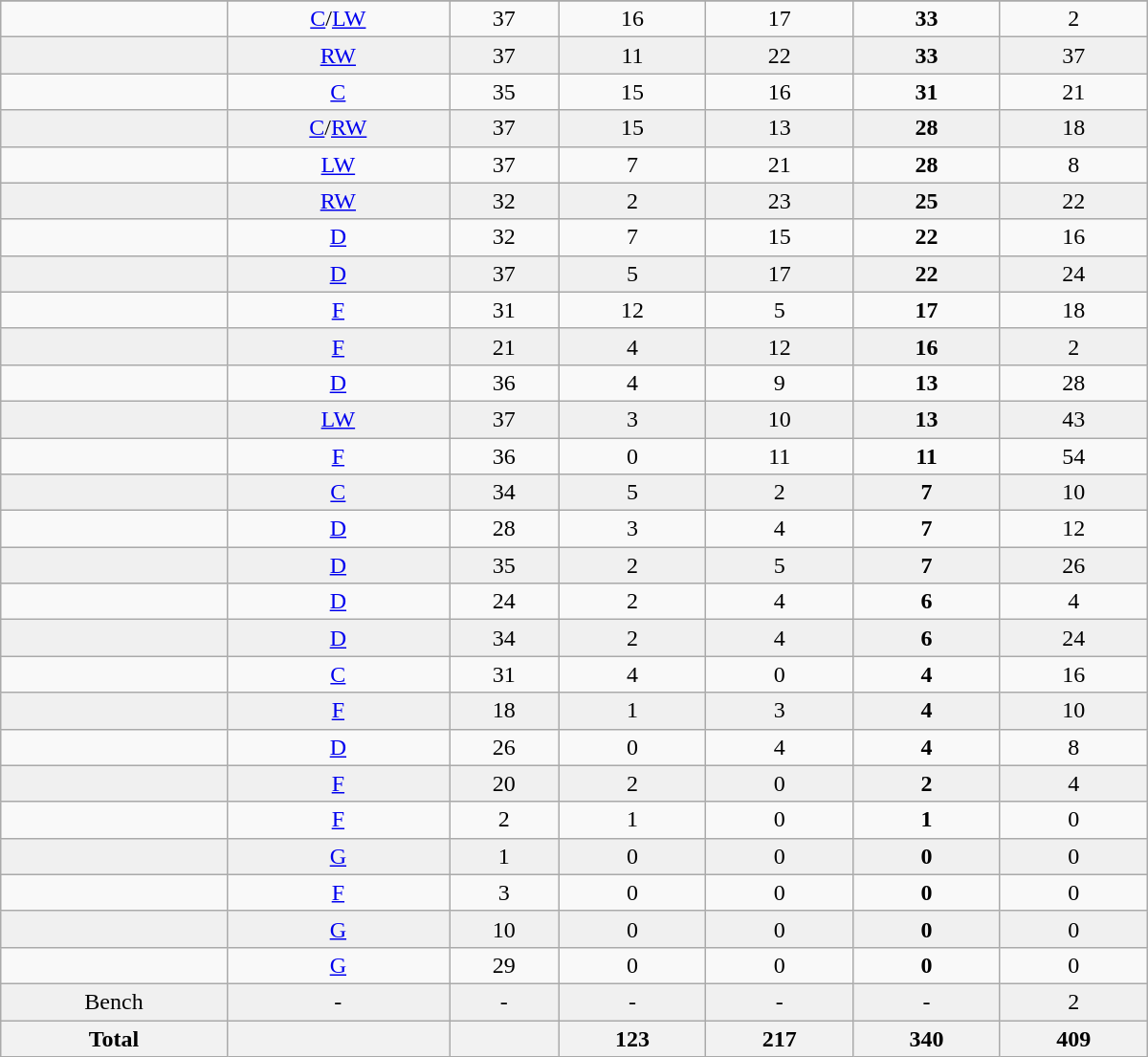<table class="wikitable sortable" width=800>
<tr align="center">
</tr>
<tr align="center" bgcolor="">
<td></td>
<td><a href='#'>C</a>/<a href='#'>LW</a></td>
<td>37</td>
<td>16</td>
<td>17</td>
<td><strong>33</strong></td>
<td>2</td>
</tr>
<tr align="center" bgcolor="f0f0f0">
<td></td>
<td><a href='#'>RW</a></td>
<td>37</td>
<td>11</td>
<td>22</td>
<td><strong>33</strong></td>
<td>37</td>
</tr>
<tr align="center" bgcolor="">
<td></td>
<td><a href='#'>C</a></td>
<td>35</td>
<td>15</td>
<td>16</td>
<td><strong>31</strong></td>
<td>21</td>
</tr>
<tr align="center" bgcolor="f0f0f0">
<td></td>
<td><a href='#'>C</a>/<a href='#'>RW</a></td>
<td>37</td>
<td>15</td>
<td>13</td>
<td><strong>28</strong></td>
<td>18</td>
</tr>
<tr align="center" bgcolor="">
<td></td>
<td><a href='#'>LW</a></td>
<td>37</td>
<td>7</td>
<td>21</td>
<td><strong>28</strong></td>
<td>8</td>
</tr>
<tr align="center" bgcolor="f0f0f0">
<td></td>
<td><a href='#'>RW</a></td>
<td>32</td>
<td>2</td>
<td>23</td>
<td><strong>25</strong></td>
<td>22</td>
</tr>
<tr align="center" bgcolor="">
<td></td>
<td><a href='#'>D</a></td>
<td>32</td>
<td>7</td>
<td>15</td>
<td><strong>22</strong></td>
<td>16</td>
</tr>
<tr align="center" bgcolor="f0f0f0">
<td></td>
<td><a href='#'>D</a></td>
<td>37</td>
<td>5</td>
<td>17</td>
<td><strong>22</strong></td>
<td>24</td>
</tr>
<tr align="center" bgcolor="">
<td></td>
<td><a href='#'>F</a></td>
<td>31</td>
<td>12</td>
<td>5</td>
<td><strong>17</strong></td>
<td>18</td>
</tr>
<tr align="center" bgcolor="f0f0f0">
<td></td>
<td><a href='#'>F</a></td>
<td>21</td>
<td>4</td>
<td>12</td>
<td><strong>16</strong></td>
<td>2</td>
</tr>
<tr align="center" bgcolor="">
<td></td>
<td><a href='#'>D</a></td>
<td>36</td>
<td>4</td>
<td>9</td>
<td><strong>13</strong></td>
<td>28</td>
</tr>
<tr align="center" bgcolor="f0f0f0">
<td></td>
<td><a href='#'>LW</a></td>
<td>37</td>
<td>3</td>
<td>10</td>
<td><strong>13</strong></td>
<td>43</td>
</tr>
<tr align="center" bgcolor="">
<td></td>
<td><a href='#'>F</a></td>
<td>36</td>
<td>0</td>
<td>11</td>
<td><strong>11</strong></td>
<td>54</td>
</tr>
<tr align="center" bgcolor="f0f0f0">
<td></td>
<td><a href='#'>C</a></td>
<td>34</td>
<td>5</td>
<td>2</td>
<td><strong>7</strong></td>
<td>10</td>
</tr>
<tr align="center" bgcolor="">
<td></td>
<td><a href='#'>D</a></td>
<td>28</td>
<td>3</td>
<td>4</td>
<td><strong>7</strong></td>
<td>12</td>
</tr>
<tr align="center" bgcolor="f0f0f0">
<td></td>
<td><a href='#'>D</a></td>
<td>35</td>
<td>2</td>
<td>5</td>
<td><strong>7</strong></td>
<td>26</td>
</tr>
<tr align="center" bgcolor="">
<td></td>
<td><a href='#'>D</a></td>
<td>24</td>
<td>2</td>
<td>4</td>
<td><strong>6</strong></td>
<td>4</td>
</tr>
<tr align="center" bgcolor="f0f0f0">
<td></td>
<td><a href='#'>D</a></td>
<td>34</td>
<td>2</td>
<td>4</td>
<td><strong>6</strong></td>
<td>24</td>
</tr>
<tr align="center" bgcolor="">
<td></td>
<td><a href='#'>C</a></td>
<td>31</td>
<td>4</td>
<td>0</td>
<td><strong>4</strong></td>
<td>16</td>
</tr>
<tr align="center" bgcolor="f0f0f0">
<td></td>
<td><a href='#'>F</a></td>
<td>18</td>
<td>1</td>
<td>3</td>
<td><strong>4</strong></td>
<td>10</td>
</tr>
<tr align="center" bgcolor="">
<td></td>
<td><a href='#'>D</a></td>
<td>26</td>
<td>0</td>
<td>4</td>
<td><strong>4</strong></td>
<td>8</td>
</tr>
<tr align="center" bgcolor="f0f0f0">
<td></td>
<td><a href='#'>F</a></td>
<td>20</td>
<td>2</td>
<td>0</td>
<td><strong>2</strong></td>
<td>4</td>
</tr>
<tr align="center" bgcolor="">
<td></td>
<td><a href='#'>F</a></td>
<td>2</td>
<td>1</td>
<td>0</td>
<td><strong>1</strong></td>
<td>0</td>
</tr>
<tr align="center" bgcolor="f0f0f0">
<td></td>
<td><a href='#'>G</a></td>
<td>1</td>
<td>0</td>
<td>0</td>
<td><strong>0</strong></td>
<td>0</td>
</tr>
<tr align="center" bgcolor="">
<td></td>
<td><a href='#'>F</a></td>
<td>3</td>
<td>0</td>
<td>0</td>
<td><strong>0</strong></td>
<td>0</td>
</tr>
<tr align="center" bgcolor="f0f0f0">
<td></td>
<td><a href='#'>G</a></td>
<td>10</td>
<td>0</td>
<td>0</td>
<td><strong>0</strong></td>
<td>0</td>
</tr>
<tr align="center" bgcolor="">
<td></td>
<td><a href='#'>G</a></td>
<td>29</td>
<td>0</td>
<td>0</td>
<td><strong>0</strong></td>
<td>0</td>
</tr>
<tr align="center" bgcolor="f0f0f0">
<td>Bench</td>
<td>-</td>
<td>-</td>
<td>-</td>
<td>-</td>
<td>-</td>
<td>2</td>
</tr>
<tr>
<th>Total</th>
<th></th>
<th></th>
<th>123</th>
<th>217</th>
<th>340</th>
<th>409</th>
</tr>
</table>
